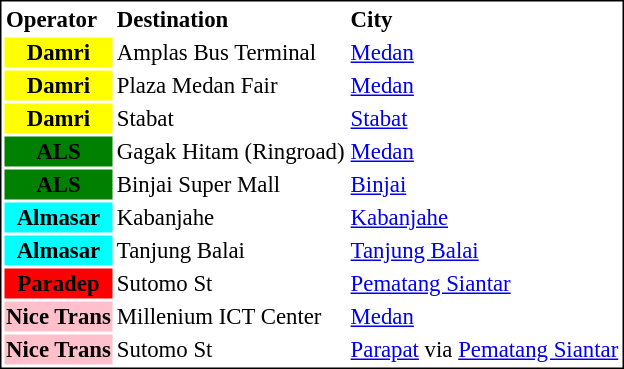<table style="text-align:left; font-size:95%; border:1px solid black">
<tr>
<th>Operator</th>
<th>Destination</th>
<th>City</th>
</tr>
<tr>
<td style="background-color:yellow;color:black;text-align:center;font-weight:bold">Damri</td>
<td>Amplas Bus Terminal</td>
<td><a href='#'>Medan</a></td>
</tr>
<tr>
<td style="background-color:yellow;color:black;text-align:center;font-weight:bold">Damri</td>
<td>Plaza Medan Fair</td>
<td><a href='#'>Medan</a></td>
</tr>
<tr>
<td style="background-color:yellow;color:black;text-align:center;font-weight:bold">Damri</td>
<td>Stabat</td>
<td><a href='#'>Stabat</a></td>
</tr>
<tr>
<td style="background-color:green;color:black;text-align:center;font-weight:bold">ALS</td>
<td>Gagak Hitam (Ringroad)</td>
<td><a href='#'>Medan</a></td>
</tr>
<tr>
<td style="background-color:green;color:black;text-align:center;font-weight:bold">ALS</td>
<td>Binjai Super Mall</td>
<td><a href='#'>Binjai</a></td>
</tr>
<tr>
<td style="background-color:cyan;color:black;text-align:center;font-weight:bold">Almasar</td>
<td>Kabanjahe</td>
<td><a href='#'>Kabanjahe</a></td>
</tr>
<tr>
<td style="background-color:cyan;color:black;text-align:center;font-weight:bold">Almasar</td>
<td>Tanjung Balai</td>
<td><a href='#'>Tanjung Balai</a></td>
</tr>
<tr>
<td style="background-color:red;color:black;text-align:center;font-weight:bold">Paradep</td>
<td>Sutomo St</td>
<td><a href='#'>Pematang Siantar</a></td>
</tr>
<tr>
<td style="background-color:pink;color:black;text-align:center;font-weight:bold">Nice Trans</td>
<td>Millenium ICT Center</td>
<td><a href='#'>Medan</a></td>
</tr>
<tr>
<td style="background-color:pink;color:black;text-align:center;font-weight:bold">Nice Trans</td>
<td>Sutomo St</td>
<td><a href='#'>Parapat</a> via <a href='#'>Pematang Siantar</a></td>
</tr>
</table>
